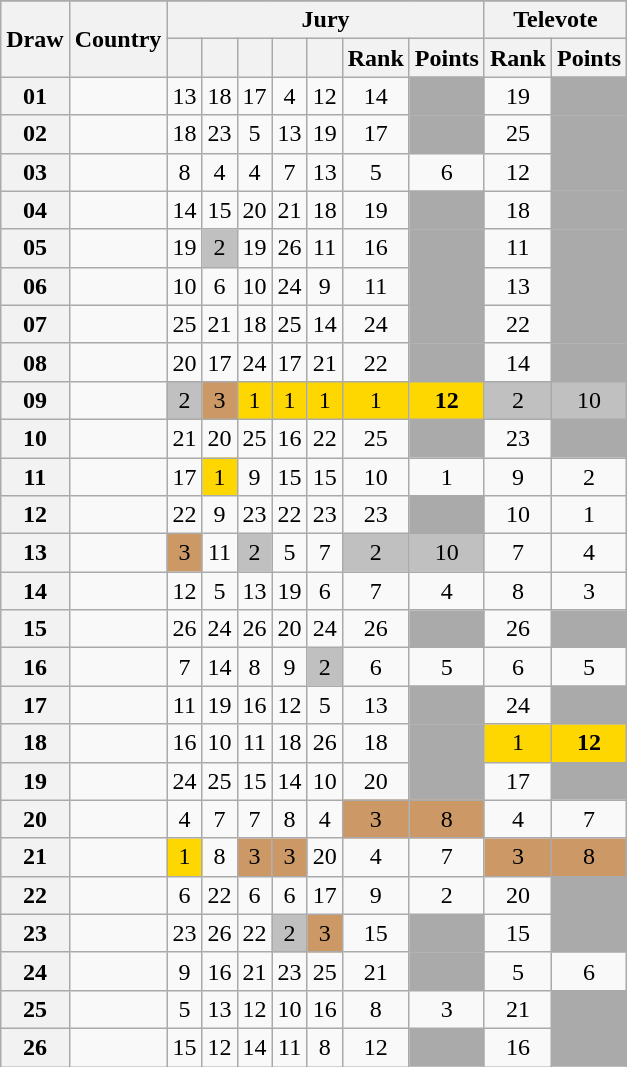<table class="sortable wikitable collapsible plainrowheaders" style="text-align:center;">
<tr>
</tr>
<tr>
<th scope="col" rowspan="2">Draw</th>
<th scope="col" rowspan="2">Country</th>
<th scope="col" colspan="7">Jury</th>
<th scope="col" colspan="2">Televote</th>
</tr>
<tr>
<th scope="col"><small></small></th>
<th scope="col"><small></small></th>
<th scope="col"><small></small></th>
<th scope="col"><small></small></th>
<th scope="col"><small></small></th>
<th scope="col">Rank</th>
<th scope="col">Points</th>
<th scope="col">Rank</th>
<th scope="col">Points</th>
</tr>
<tr>
<th scope="row" style="text-align:center;">01</th>
<td style="text-align:left;"></td>
<td>13</td>
<td>18</td>
<td>17</td>
<td>4</td>
<td>12</td>
<td>14</td>
<td style="background:#AAAAAA;"></td>
<td>19</td>
<td style="background:#AAAAAA;"></td>
</tr>
<tr>
<th scope="row" style="text-align:center;">02</th>
<td style="text-align:left;"></td>
<td>18</td>
<td>23</td>
<td>5</td>
<td>13</td>
<td>19</td>
<td>17</td>
<td style="background:#AAAAAA;"></td>
<td>25</td>
<td style="background:#AAAAAA;"></td>
</tr>
<tr>
<th scope="row" style="text-align:center;">03</th>
<td style="text-align:left;"></td>
<td>8</td>
<td>4</td>
<td>4</td>
<td>7</td>
<td>13</td>
<td>5</td>
<td>6</td>
<td>12</td>
<td style="background:#AAAAAA;"></td>
</tr>
<tr>
<th scope="row" style="text-align:center;">04</th>
<td style="text-align:left;"></td>
<td>14</td>
<td>15</td>
<td>20</td>
<td>21</td>
<td>18</td>
<td>19</td>
<td style="background:#AAAAAA;"></td>
<td>18</td>
<td style="background:#AAAAAA;"></td>
</tr>
<tr>
<th scope="row" style="text-align:center;">05</th>
<td style="text-align:left;"></td>
<td>19</td>
<td style="background:silver;">2</td>
<td>19</td>
<td>26</td>
<td>11</td>
<td>16</td>
<td style="background:#AAAAAA;"></td>
<td>11</td>
<td style="background:#AAAAAA;"></td>
</tr>
<tr>
<th scope="row" style="text-align:center;">06</th>
<td style="text-align:left;"></td>
<td>10</td>
<td>6</td>
<td>10</td>
<td>24</td>
<td>9</td>
<td>11</td>
<td style="background:#AAAAAA;"></td>
<td>13</td>
<td style="background:#AAAAAA;"></td>
</tr>
<tr>
<th scope="row" style="text-align:center;">07</th>
<td style="text-align:left;"></td>
<td>25</td>
<td>21</td>
<td>18</td>
<td>25</td>
<td>14</td>
<td>24</td>
<td style="background:#AAAAAA;"></td>
<td>22</td>
<td style="background:#AAAAAA;"></td>
</tr>
<tr>
<th scope="row" style="text-align:center;">08</th>
<td style="text-align:left;"></td>
<td>20</td>
<td>17</td>
<td>24</td>
<td>17</td>
<td>21</td>
<td>22</td>
<td style="background:#AAAAAA;"></td>
<td>14</td>
<td style="background:#AAAAAA;"></td>
</tr>
<tr>
<th scope="row" style="text-align:center;">09</th>
<td style="text-align:left;"></td>
<td style="background:silver;">2</td>
<td style="background:#CC9966;">3</td>
<td style="background:gold;">1</td>
<td style="background:gold;">1</td>
<td style="background:gold;">1</td>
<td style="background:gold;">1</td>
<td style="background:gold;"><strong>12</strong></td>
<td style="background:silver;">2</td>
<td style="background:silver;">10</td>
</tr>
<tr>
<th scope="row" style="text-align:center;">10</th>
<td style="text-align:left;"></td>
<td>21</td>
<td>20</td>
<td>25</td>
<td>16</td>
<td>22</td>
<td>25</td>
<td style="background:#AAAAAA;"></td>
<td>23</td>
<td style="background:#AAAAAA;"></td>
</tr>
<tr>
<th scope="row" style="text-align:center;">11</th>
<td style="text-align:left;"></td>
<td>17</td>
<td style="background:gold;">1</td>
<td>9</td>
<td>15</td>
<td>15</td>
<td>10</td>
<td>1</td>
<td>9</td>
<td>2</td>
</tr>
<tr>
<th scope="row" style="text-align:center;">12</th>
<td style="text-align:left;"></td>
<td>22</td>
<td>9</td>
<td>23</td>
<td>22</td>
<td>23</td>
<td>23</td>
<td style="background:#AAAAAA;"></td>
<td>10</td>
<td>1</td>
</tr>
<tr>
<th scope="row" style="text-align:center;">13</th>
<td style="text-align:left;"></td>
<td style="background:#CC9966;">3</td>
<td>11</td>
<td style="background:silver;">2</td>
<td>5</td>
<td>7</td>
<td style="background:silver;">2</td>
<td style="background:silver;">10</td>
<td>7</td>
<td>4</td>
</tr>
<tr>
<th scope="row" style="text-align:center;">14</th>
<td style="text-align:left;"></td>
<td>12</td>
<td>5</td>
<td>13</td>
<td>19</td>
<td>6</td>
<td>7</td>
<td>4</td>
<td>8</td>
<td>3</td>
</tr>
<tr>
<th scope="row" style="text-align:center;">15</th>
<td style="text-align:left;"></td>
<td>26</td>
<td>24</td>
<td>26</td>
<td>20</td>
<td>24</td>
<td>26</td>
<td style="background:#AAAAAA;"></td>
<td>26</td>
<td style="background:#AAAAAA;"></td>
</tr>
<tr>
<th scope="row" style="text-align:center;">16</th>
<td style="text-align:left;"></td>
<td>7</td>
<td>14</td>
<td>8</td>
<td>9</td>
<td style="background:silver;">2</td>
<td>6</td>
<td>5</td>
<td>6</td>
<td>5</td>
</tr>
<tr>
<th scope="row" style="text-align:center;">17</th>
<td style="text-align:left;"></td>
<td>11</td>
<td>19</td>
<td>16</td>
<td>12</td>
<td>5</td>
<td>13</td>
<td style="background:#AAAAAA;"></td>
<td>24</td>
<td style="background:#AAAAAA;"></td>
</tr>
<tr>
<th scope="row" style="text-align:center;">18</th>
<td style="text-align:left;"></td>
<td>16</td>
<td>10</td>
<td>11</td>
<td>18</td>
<td>26</td>
<td>18</td>
<td style="background:#AAAAAA;"></td>
<td style="background:gold;">1</td>
<td style="background:gold;"><strong>12</strong></td>
</tr>
<tr>
<th scope="row" style="text-align:center;">19</th>
<td style="text-align:left;"></td>
<td>24</td>
<td>25</td>
<td>15</td>
<td>14</td>
<td>10</td>
<td>20</td>
<td style="background:#AAAAAA;"></td>
<td>17</td>
<td style="background:#AAAAAA;"></td>
</tr>
<tr>
<th scope="row" style="text-align:center;">20</th>
<td style="text-align:left;"></td>
<td>4</td>
<td>7</td>
<td>7</td>
<td>8</td>
<td>4</td>
<td style="background:#CC9966;">3</td>
<td style="background:#CC9966;">8</td>
<td>4</td>
<td>7</td>
</tr>
<tr>
<th scope="row" style="text-align:center;">21</th>
<td style="text-align:left;"></td>
<td style="background:gold;">1</td>
<td>8</td>
<td style="background:#CC9966;">3</td>
<td style="background:#CC9966;">3</td>
<td>20</td>
<td>4</td>
<td>7</td>
<td style="background:#CC9966;">3</td>
<td style="background:#CC9966;">8</td>
</tr>
<tr>
<th scope="row" style="text-align:center;">22</th>
<td style="text-align:left;"></td>
<td>6</td>
<td>22</td>
<td>6</td>
<td>6</td>
<td>17</td>
<td>9</td>
<td>2</td>
<td>20</td>
<td style="background:#AAAAAA;"></td>
</tr>
<tr>
<th scope="row" style="text-align:center;">23</th>
<td style="text-align:left;"></td>
<td>23</td>
<td>26</td>
<td>22</td>
<td style="background:silver;">2</td>
<td style="background:#CC9966;">3</td>
<td>15</td>
<td style="background:#AAAAAA;"></td>
<td>15</td>
<td style="background:#AAAAAA;"></td>
</tr>
<tr>
<th scope="row" style="text-align:center;">24</th>
<td style="text-align:left;"></td>
<td>9</td>
<td>16</td>
<td>21</td>
<td>23</td>
<td>25</td>
<td>21</td>
<td style="background:#AAAAAA;"></td>
<td>5</td>
<td>6</td>
</tr>
<tr>
<th scope="row" style="text-align:center;">25</th>
<td style="text-align:left;"></td>
<td>5</td>
<td>13</td>
<td>12</td>
<td>10</td>
<td>16</td>
<td>8</td>
<td>3</td>
<td>21</td>
<td style="background:#AAAAAA;"></td>
</tr>
<tr>
<th scope="row" style="text-align:center;">26</th>
<td style="text-align:left;"></td>
<td>15</td>
<td>12</td>
<td>14</td>
<td>11</td>
<td>8</td>
<td>12</td>
<td style="background:#AAAAAA;"></td>
<td>16</td>
<td style="background:#AAAAAA;"></td>
</tr>
</table>
